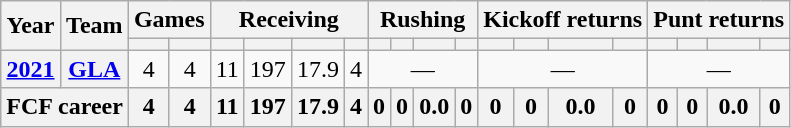<table class="wikitable" style="text-align: center;">
<tr>
<th rowspan="2">Year</th>
<th rowspan="2">Team</th>
<th colspan="2">Games</th>
<th colspan="4">Receiving</th>
<th colspan="4">Rushing</th>
<th colspan="4">Kickoff returns</th>
<th colspan="4">Punt returns</th>
</tr>
<tr>
<th></th>
<th></th>
<th></th>
<th></th>
<th></th>
<th></th>
<th></th>
<th></th>
<th></th>
<th></th>
<th></th>
<th></th>
<th></th>
<th></th>
<th></th>
<th></th>
<th></th>
<th></th>
</tr>
<tr>
<th><a href='#'>2021</a></th>
<th><a href='#'>GLA</a></th>
<td>4</td>
<td>4</td>
<td>11</td>
<td>197</td>
<td>17.9</td>
<td>4</td>
<td colspan="4">—</td>
<td colspan="4">—</td>
<td colspan="4">—</td>
</tr>
<tr>
<th colspan="2">FCF career</th>
<th>4</th>
<th>4</th>
<th>11</th>
<th>197</th>
<th>17.9</th>
<th>4</th>
<th>0</th>
<th>0</th>
<th>0.0</th>
<th>0</th>
<th>0</th>
<th>0</th>
<th>0.0</th>
<th>0</th>
<th>0</th>
<th>0</th>
<th>0.0</th>
<th>0</th>
</tr>
</table>
